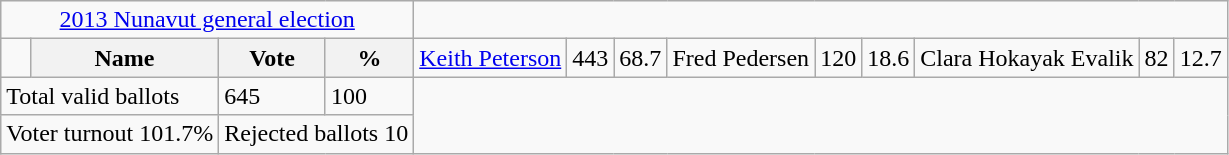<table class="wikitable">
<tr>
<td colspan=4 align=center><a href='#'>2013 Nunavut general election</a></td>
</tr>
<tr>
<td></td>
<th>Name</th>
<th>Vote</th>
<th>%<br></th>
<td><a href='#'>Keith Peterson</a></td>
<td>443</td>
<td>68.7<br></td>
<td>Fred Pedersen</td>
<td>120</td>
<td>18.6<br></td>
<td>Clara Hokayak Evalik</td>
<td>82</td>
<td>12.7</td>
</tr>
<tr>
<td colspan=2>Total valid ballots</td>
<td>645</td>
<td>100</td>
</tr>
<tr>
<td colspan=2 align=center>Voter turnout 101.7%</td>
<td colspan=2 align=center>Rejected ballots 10</td>
</tr>
</table>
